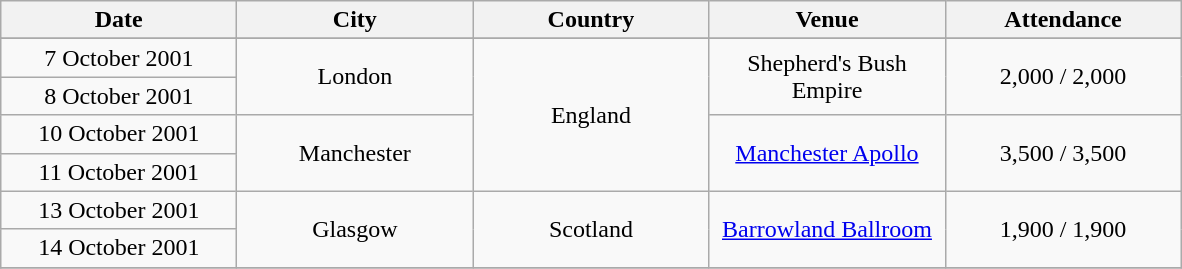<table class="wikitable" style="text-align:center;">
<tr>
<th width="150">Date</th>
<th width="150">City</th>
<th width="150">Country</th>
<th width="150">Venue</th>
<th width="150">Attendance</th>
</tr>
<tr border="0">
</tr>
<tr>
<td>7 October 2001</td>
<td rowspan="2">London</td>
<td rowspan="4">England</td>
<td rowspan="2">Shepherd's Bush Empire</td>
<td rowspan="2">2,000 / 2,000</td>
</tr>
<tr>
<td>8 October 2001</td>
</tr>
<tr>
<td>10 October 2001</td>
<td rowspan="2">Manchester</td>
<td rowspan="2"><a href='#'>Manchester Apollo</a></td>
<td rowspan="2">3,500 / 3,500</td>
</tr>
<tr>
<td>11 October 2001</td>
</tr>
<tr>
<td>13 October 2001</td>
<td rowspan="2">Glasgow</td>
<td rowspan="2">Scotland</td>
<td rowspan="2"><a href='#'>Barrowland Ballroom</a></td>
<td rowspan="2">1,900 / 1,900</td>
</tr>
<tr>
<td>14 October 2001</td>
</tr>
<tr>
</tr>
</table>
